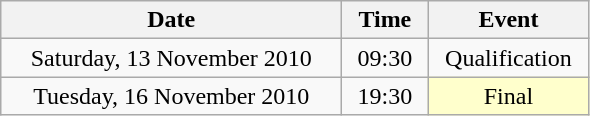<table class = "wikitable" style="text-align:center;">
<tr>
<th width=220>Date</th>
<th width=50>Time</th>
<th width=100>Event</th>
</tr>
<tr>
<td>Saturday, 13 November 2010</td>
<td>09:30</td>
<td>Qualification</td>
</tr>
<tr>
<td>Tuesday, 16 November 2010</td>
<td>19:30</td>
<td bgcolor=ffffcc>Final</td>
</tr>
</table>
